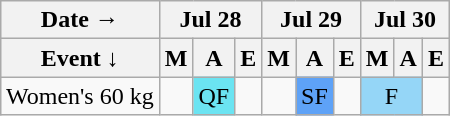<table class="wikitable" style="margin:0.5em auto;">
<tr>
<th>Date →</th>
<th colspan="3">Jul 28</th>
<th colspan="3">Jul 29</th>
<th colspan="3">Jul 30</th>
</tr>
<tr>
<th>Event  ↓</th>
<th>M</th>
<th>A</th>
<th>E</th>
<th>M</th>
<th>A</th>
<th>E</th>
<th>M</th>
<th>A</th>
<th>E</th>
</tr>
<tr>
<td class="event">Women's 60 kg</td>
<td></td>
<td bgcolor="#6be4f2" align=center>QF</td>
<td></td>
<td></td>
<td bgcolor="#5ea2f7" align=center>SF</td>
<td></td>
<td colspan=2 bgcolor="#95d6f7" align=center>F</td>
<td></td>
</tr>
</table>
